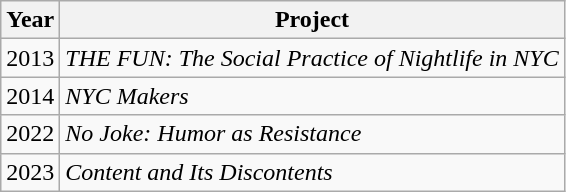<table class="wikitable">
<tr>
<th>Year</th>
<th>Project</th>
</tr>
<tr>
<td>2013</td>
<td><em>THE FUN: The Social Practice of Nightlife in NYC</em></td>
</tr>
<tr>
<td>2014</td>
<td><em>NYC Makers</em></td>
</tr>
<tr>
<td>2022</td>
<td><em>No Joke: Humor as Resistance</em></td>
</tr>
<tr>
<td>2023</td>
<td><em>Content and Its Discontents</em></td>
</tr>
</table>
